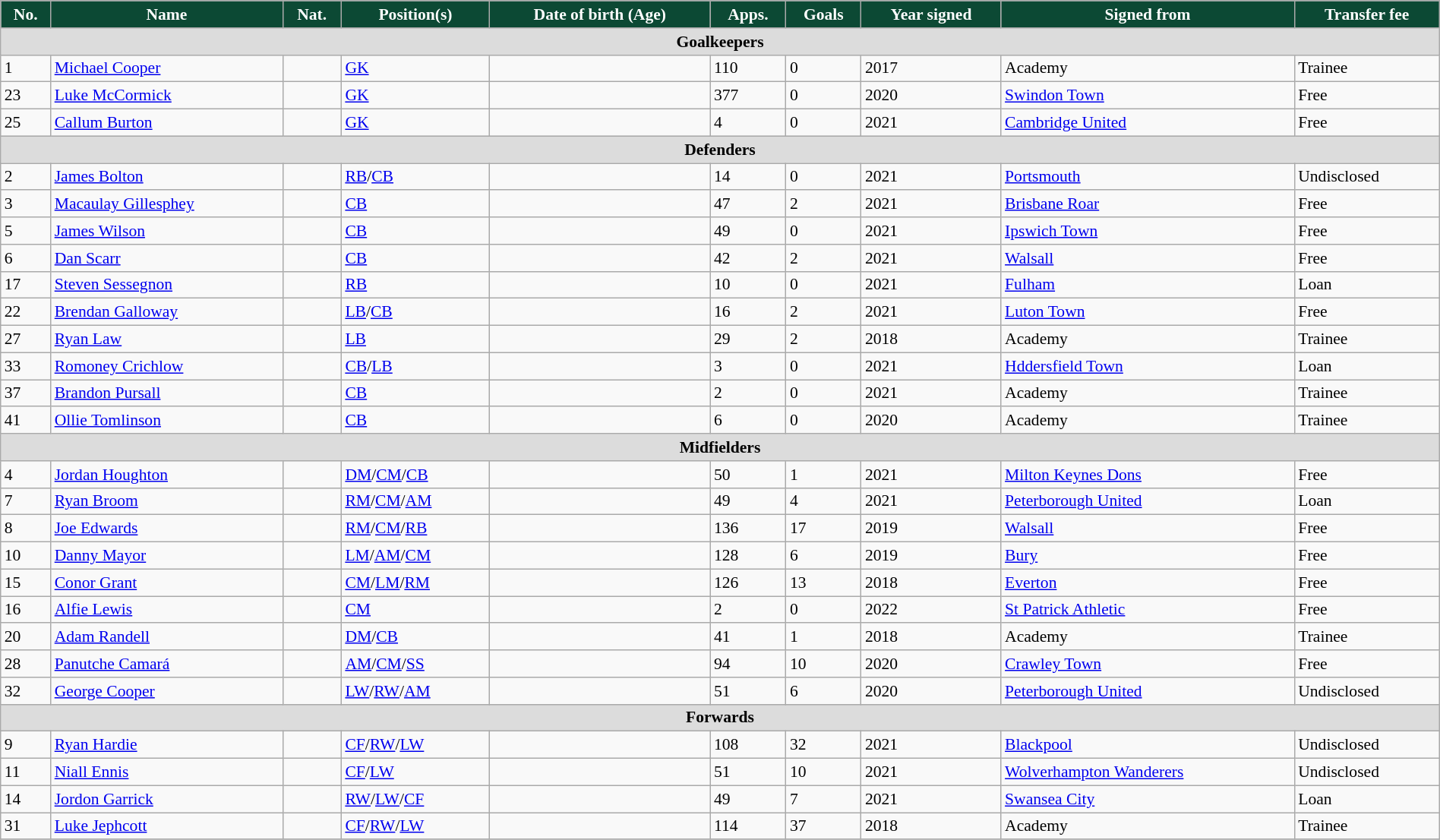<table class="wikitable" style="font-size:90%;width:100%">
<tr>
<th style="background:#0C4934;color:white">No.</th>
<th style="background:#0C4934;color:white">Name</th>
<th style="background:#0C4934;color:white">Nat.</th>
<th style="background:#0C4934;color:white">Position(s)</th>
<th style="background:#0C4934;color:white">Date of birth (Age)</th>
<th style="background:#0C4934;color:white">Apps.</th>
<th style="background:#0C4934;color:white">Goals</th>
<th style="background:#0C4934;color:white">Year signed</th>
<th style="background:#0C4934;color:white">Signed from</th>
<th style="background:#0C4934;color:white">Transfer fee</th>
</tr>
<tr>
<th colspan=11 style="background:#dcdcdc">Goalkeepers</th>
</tr>
<tr>
<td>1</td>
<td><a href='#'>Michael Cooper</a></td>
<td></td>
<td><a href='#'>GK</a></td>
<td></td>
<td>110</td>
<td>0</td>
<td>2017</td>
<td>Academy</td>
<td>Trainee</td>
</tr>
<tr>
<td>23</td>
<td><a href='#'>Luke McCormick</a></td>
<td></td>
<td><a href='#'>GK</a></td>
<td></td>
<td>377</td>
<td>0</td>
<td>2020</td>
<td> <a href='#'>Swindon Town</a></td>
<td>Free</td>
</tr>
<tr>
<td>25</td>
<td><a href='#'>Callum Burton</a></td>
<td></td>
<td><a href='#'>GK</a></td>
<td></td>
<td>4</td>
<td>0</td>
<td>2021</td>
<td> <a href='#'>Cambridge United</a></td>
<td>Free</td>
</tr>
<tr>
<th colspan=11 style="background:#dcdcdc">Defenders</th>
</tr>
<tr>
<td>2</td>
<td><a href='#'>James Bolton</a></td>
<td></td>
<td><a href='#'>RB</a>/<a href='#'>CB</a></td>
<td></td>
<td>14</td>
<td>0</td>
<td>2021</td>
<td> <a href='#'>Portsmouth</a></td>
<td>Undisclosed</td>
</tr>
<tr>
<td>3</td>
<td><a href='#'>Macaulay Gillesphey</a></td>
<td></td>
<td><a href='#'>CB</a></td>
<td></td>
<td>47</td>
<td>2</td>
<td>2021</td>
<td> <a href='#'>Brisbane Roar</a></td>
<td>Free</td>
</tr>
<tr>
<td>5</td>
<td><a href='#'>James Wilson</a></td>
<td></td>
<td><a href='#'>CB</a></td>
<td></td>
<td>49</td>
<td>0</td>
<td>2021</td>
<td> <a href='#'>Ipswich Town</a></td>
<td>Free</td>
</tr>
<tr>
<td>6</td>
<td><a href='#'>Dan Scarr</a></td>
<td></td>
<td><a href='#'>CB</a></td>
<td></td>
<td>42</td>
<td>2</td>
<td>2021</td>
<td> <a href='#'>Walsall</a></td>
<td>Free</td>
</tr>
<tr>
<td>17</td>
<td><a href='#'>Steven Sessegnon</a></td>
<td></td>
<td><a href='#'>RB</a></td>
<td></td>
<td>10</td>
<td>0</td>
<td>2021</td>
<td> <a href='#'>Fulham</a></td>
<td>Loan</td>
</tr>
<tr>
<td>22</td>
<td><a href='#'>Brendan Galloway</a></td>
<td></td>
<td><a href='#'>LB</a>/<a href='#'>CB</a></td>
<td></td>
<td>16</td>
<td>2</td>
<td>2021</td>
<td> <a href='#'>Luton Town</a></td>
<td>Free</td>
</tr>
<tr>
<td>27</td>
<td><a href='#'>Ryan Law</a></td>
<td></td>
<td><a href='#'>LB</a></td>
<td></td>
<td>29</td>
<td>2</td>
<td>2018</td>
<td>Academy</td>
<td>Trainee</td>
</tr>
<tr>
<td>33</td>
<td><a href='#'>Romoney Crichlow</a></td>
<td></td>
<td><a href='#'>CB</a>/<a href='#'>LB</a></td>
<td></td>
<td>3</td>
<td>0</td>
<td>2021</td>
<td> <a href='#'>Hddersfield Town</a></td>
<td>Loan</td>
</tr>
<tr>
<td>37</td>
<td><a href='#'>Brandon Pursall</a></td>
<td></td>
<td><a href='#'>CB</a></td>
<td></td>
<td>2</td>
<td>0</td>
<td>2021</td>
<td>Academy</td>
<td>Trainee</td>
</tr>
<tr>
<td>41</td>
<td><a href='#'>Ollie Tomlinson</a></td>
<td></td>
<td><a href='#'>CB</a></td>
<td></td>
<td>6</td>
<td>0</td>
<td>2020</td>
<td>Academy</td>
<td>Trainee</td>
</tr>
<tr>
<th colspan=11 style="background:#dcdcdc">Midfielders</th>
</tr>
<tr>
<td>4</td>
<td><a href='#'>Jordan Houghton</a></td>
<td></td>
<td><a href='#'>DM</a>/<a href='#'>CM</a>/<a href='#'>CB</a></td>
<td></td>
<td>50</td>
<td>1</td>
<td>2021</td>
<td> <a href='#'>Milton Keynes Dons</a></td>
<td>Free</td>
</tr>
<tr>
<td>7</td>
<td><a href='#'>Ryan Broom</a></td>
<td></td>
<td><a href='#'>RM</a>/<a href='#'>CM</a>/<a href='#'>AM</a></td>
<td></td>
<td>49</td>
<td>4</td>
<td>2021</td>
<td> <a href='#'>Peterborough United</a></td>
<td>Loan</td>
</tr>
<tr>
<td>8</td>
<td><a href='#'>Joe Edwards</a></td>
<td></td>
<td><a href='#'>RM</a>/<a href='#'>CM</a>/<a href='#'>RB</a></td>
<td></td>
<td>136</td>
<td>17</td>
<td>2019</td>
<td> <a href='#'>Walsall</a></td>
<td>Free</td>
</tr>
<tr>
<td>10</td>
<td><a href='#'>Danny Mayor</a></td>
<td></td>
<td><a href='#'>LM</a>/<a href='#'>AM</a>/<a href='#'>CM</a></td>
<td></td>
<td>128</td>
<td>6</td>
<td>2019</td>
<td> <a href='#'>Bury</a></td>
<td>Free</td>
</tr>
<tr>
<td>15</td>
<td><a href='#'>Conor Grant</a></td>
<td></td>
<td><a href='#'>CM</a>/<a href='#'>LM</a>/<a href='#'>RM</a></td>
<td></td>
<td>126</td>
<td>13</td>
<td>2018</td>
<td> <a href='#'>Everton</a></td>
<td>Free</td>
</tr>
<tr>
<td>16</td>
<td><a href='#'>Alfie Lewis</a></td>
<td></td>
<td><a href='#'>CM</a></td>
<td></td>
<td>2</td>
<td>0</td>
<td>2022</td>
<td> <a href='#'>St Patrick Athletic</a></td>
<td>Free</td>
</tr>
<tr>
<td>20</td>
<td><a href='#'>Adam Randell</a></td>
<td></td>
<td><a href='#'>DM</a>/<a href='#'>CB</a></td>
<td></td>
<td>41</td>
<td>1</td>
<td>2018</td>
<td>Academy</td>
<td>Trainee</td>
</tr>
<tr>
<td>28</td>
<td><a href='#'>Panutche Camará</a></td>
<td></td>
<td><a href='#'>AM</a>/<a href='#'>CM</a>/<a href='#'>SS</a></td>
<td></td>
<td>94</td>
<td>10</td>
<td>2020</td>
<td> <a href='#'>Crawley Town</a></td>
<td>Free</td>
</tr>
<tr>
<td>32</td>
<td><a href='#'>George Cooper</a></td>
<td></td>
<td><a href='#'>LW</a>/<a href='#'>RW</a>/<a href='#'>AM</a></td>
<td></td>
<td>51</td>
<td>6</td>
<td>2020</td>
<td> <a href='#'>Peterborough United</a></td>
<td>Undisclosed</td>
</tr>
<tr>
<th colspan=11 style="background:#dcdcdc">Forwards</th>
</tr>
<tr>
<td>9</td>
<td><a href='#'>Ryan Hardie</a></td>
<td></td>
<td><a href='#'>CF</a>/<a href='#'>RW</a>/<a href='#'>LW</a></td>
<td></td>
<td>108</td>
<td>32</td>
<td>2021</td>
<td> <a href='#'>Blackpool</a></td>
<td>Undisclosed</td>
</tr>
<tr>
<td>11</td>
<td><a href='#'>Niall Ennis</a></td>
<td></td>
<td><a href='#'>CF</a>/<a href='#'>LW</a></td>
<td></td>
<td>51</td>
<td>10</td>
<td>2021</td>
<td> <a href='#'>Wolverhampton Wanderers</a></td>
<td>Undisclosed</td>
</tr>
<tr>
<td>14</td>
<td><a href='#'>Jordon Garrick</a></td>
<td></td>
<td><a href='#'>RW</a>/<a href='#'>LW</a>/<a href='#'>CF</a></td>
<td></td>
<td>49</td>
<td>7</td>
<td>2021</td>
<td> <a href='#'>Swansea City</a></td>
<td>Loan</td>
</tr>
<tr>
<td>31</td>
<td><a href='#'>Luke Jephcott</a></td>
<td></td>
<td><a href='#'>CF</a>/<a href='#'>RW</a>/<a href='#'>LW</a></td>
<td></td>
<td>114</td>
<td>37</td>
<td>2018</td>
<td>Academy</td>
<td>Trainee</td>
</tr>
<tr>
</tr>
</table>
